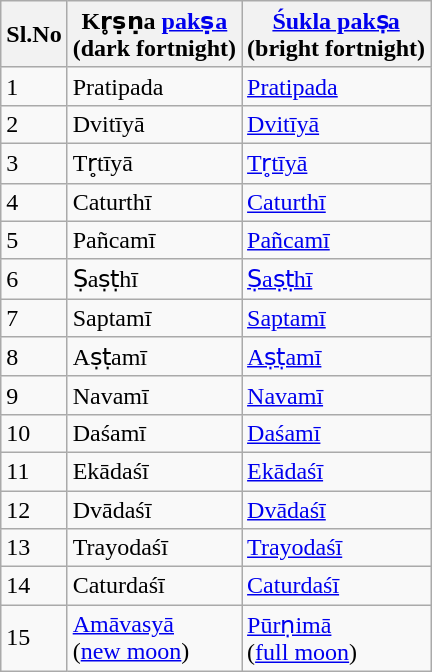<table class="wikitable">
<tr>
<th>Sl.No</th>
<th>Kr̥ṣṇa <a href='#'>pakṣa</a><br>(dark fortnight)</th>
<th><a href='#'>Śukla pakṣa</a><br>(bright fortnight)</th>
</tr>
<tr>
<td>1</td>
<td>Pratipada</td>
<td><a href='#'>Pratipada</a></td>
</tr>
<tr>
<td>2</td>
<td>Dvitīyā</td>
<td><a href='#'>Dvitīyā</a></td>
</tr>
<tr>
<td>3</td>
<td>Tr̥tīyā</td>
<td><a href='#'>Tr̥tīyā</a></td>
</tr>
<tr>
<td>4</td>
<td>Caturthī</td>
<td><a href='#'>Caturthī</a></td>
</tr>
<tr>
<td>5</td>
<td>Pañcamī</td>
<td><a href='#'>Pañcamī</a></td>
</tr>
<tr>
<td>6</td>
<td>Ṣaṣṭhī</td>
<td><a href='#'>Ṣaṣṭhī</a></td>
</tr>
<tr>
<td>7</td>
<td>Saptamī</td>
<td><a href='#'>Saptamī</a></td>
</tr>
<tr>
<td>8</td>
<td>Aṣṭamī</td>
<td><a href='#'>Aṣṭamī</a></td>
</tr>
<tr>
<td>9</td>
<td>Navamī</td>
<td><a href='#'>Navamī</a></td>
</tr>
<tr>
<td>10</td>
<td>Daśamī</td>
<td><a href='#'>Daśamī</a></td>
</tr>
<tr>
<td>11</td>
<td>Ekādaśī</td>
<td><a href='#'>Ekādaśī</a></td>
</tr>
<tr>
<td>12</td>
<td>Dvādaśī</td>
<td><a href='#'>Dvādaśī</a></td>
</tr>
<tr>
<td>13</td>
<td>Trayodaśī</td>
<td><a href='#'>Trayodaśī</a></td>
</tr>
<tr>
<td>14</td>
<td>Caturdaśī</td>
<td><a href='#'>Caturdaśī</a></td>
</tr>
<tr>
<td>15</td>
<td><a href='#'>Amāvasyā</a><br>(<a href='#'>new moon</a>)</td>
<td><a href='#'>Pūrṇimā</a><br>(<a href='#'>full moon</a>)</td>
</tr>
</table>
